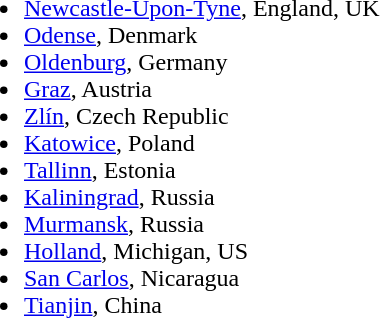<table cellpadding="10">
<tr style="vertical-align:top;">
<td><br><ul><li> <a href='#'>Newcastle-Upon-Tyne</a>, England, UK</li><li> <a href='#'>Odense</a>, Denmark</li><li> <a href='#'>Oldenburg</a>, Germany</li><li> <a href='#'>Graz</a>, Austria</li><li> <a href='#'>Zlín</a>, Czech Republic</li><li> <a href='#'>Katowice</a>, Poland</li><li> <a href='#'>Tallinn</a>, Estonia</li><li> <a href='#'>Kaliningrad</a>, Russia</li><li> <a href='#'>Murmansk</a>, Russia</li><li> <a href='#'>Holland</a>, Michigan, US</li><li> <a href='#'>San Carlos</a>, Nicaragua</li><li> <a href='#'>Tianjin</a>, China</li></ul></td>
</tr>
</table>
